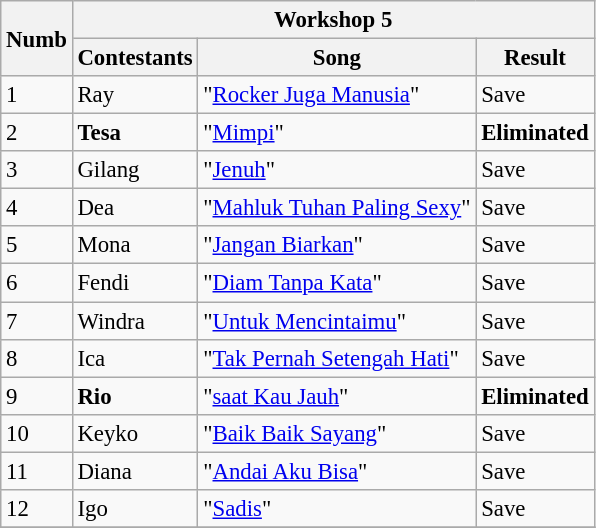<table class="wikitable" style="font-size:95%;">
<tr>
<th rowspan="2">Numb</th>
<th colspan="3">Workshop 5</th>
</tr>
<tr>
<th>Contestants</th>
<th>Song </th>
<th>Result</th>
</tr>
<tr>
<td>1</td>
<td>Ray</td>
<td>"<a href='#'>Rocker Juga Manusia</a>" </td>
<td>Save</td>
</tr>
<tr>
<td>2</td>
<td><strong>Tesa</strong></td>
<td>"<a href='#'>Mimpi</a>" </td>
<td><strong>Eliminated</strong></td>
</tr>
<tr>
<td>3</td>
<td>Gilang</td>
<td>"<a href='#'>Jenuh</a>" </td>
<td>Save</td>
</tr>
<tr>
<td>4</td>
<td>Dea</td>
<td>"<a href='#'>Mahluk Tuhan Paling Sexy</a>" </td>
<td>Save</td>
</tr>
<tr>
<td>5</td>
<td>Mona</td>
<td>"<a href='#'>Jangan Biarkan</a>" </td>
<td>Save</td>
</tr>
<tr>
<td>6</td>
<td>Fendi</td>
<td>"<a href='#'>Diam Tanpa Kata</a>" </td>
<td>Save</td>
</tr>
<tr>
<td>7</td>
<td>Windra</td>
<td>"<a href='#'>Untuk Mencintaimu</a>" </td>
<td>Save</td>
</tr>
<tr>
<td>8</td>
<td>Ica</td>
<td>"<a href='#'>Tak Pernah Setengah Hati</a>" </td>
<td>Save</td>
</tr>
<tr>
<td>9</td>
<td><strong>Rio</strong></td>
<td>"<a href='#'>saat Kau Jauh</a>" </td>
<td><strong>Eliminated</strong></td>
</tr>
<tr>
<td>10</td>
<td>Keyko</td>
<td>"<a href='#'>Baik Baik Sayang</a>" </td>
<td>Save</td>
</tr>
<tr>
<td>11</td>
<td>Diana</td>
<td>"<a href='#'>Andai Aku Bisa</a>" </td>
<td>Save</td>
</tr>
<tr>
<td>12</td>
<td>Igo</td>
<td>"<a href='#'>Sadis</a>" </td>
<td>Save</td>
</tr>
<tr>
</tr>
</table>
